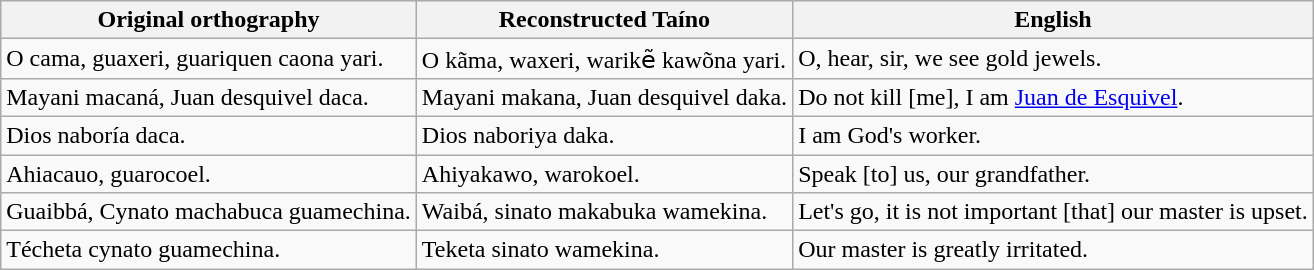<table class="wikitable" style="white-space: nowrap;">
<tr>
<th>Original orthography</th>
<th>Reconstructed Taíno</th>
<th>English</th>
</tr>
<tr>
<td>O cama, guaxeri, guariquen caona yari.</td>
<td>O kãma, waxeri, warikẽ kawõna yari.</td>
<td>O, hear, sir, we see gold jewels.</td>
</tr>
<tr>
<td>Mayani macaná, Juan desquivel daca.</td>
<td>Mayani makana, Juan desquivel daka.</td>
<td>Do not kill [me], I am <a href='#'>Juan de Esquivel</a>.</td>
</tr>
<tr>
<td>Dios naboría daca.</td>
<td>Dios naboriya daka.</td>
<td>I am God's worker.</td>
</tr>
<tr>
<td>Ahiacauo, guarocoel.</td>
<td>Ahiyakawo, warokoel.</td>
<td>Speak [to] us, our grandfather.</td>
</tr>
<tr>
<td>Guaibbá, Cynato machabuca guamechina.</td>
<td>Waibá, sinato makabuka wamekina.</td>
<td>Let's go, it is not important [that] our master is upset.</td>
</tr>
<tr>
<td>Técheta cynato guamechina.</td>
<td>Teketa sinato wamekina.</td>
<td>Our master is greatly irritated.</td>
</tr>
</table>
